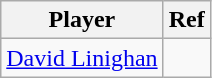<table class="wikitable" style="text-align:center">
<tr>
<th width=0%>Player</th>
<th width=0%>Ref</th>
</tr>
<tr>
<td> <a href='#'>David Linighan</a></td>
<td></td>
</tr>
</table>
